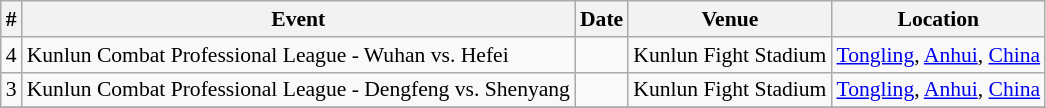<table id="Scheduled events" class="sortable wikitable succession-box" style="font-size:90%; ">
<tr>
<th scope="col">#</th>
<th scope="col">Event</th>
<th scope="col">Date</th>
<th scope="col">Venue</th>
<th scope="col">Location</th>
</tr>
<tr>
<td style="text-align:center">4</td>
<td>Kunlun Combat Professional League - Wuhan vs. Hefei</td>
<td></td>
<td>Kunlun Fight Stadium</td>
<td> <a href='#'>Tongling</a>, <a href='#'>Anhui</a>, <a href='#'>China</a></td>
</tr>
<tr>
<td style="text-align:center">3</td>
<td>Kunlun Combat Professional League - Dengfeng vs. Shenyang</td>
<td></td>
<td>Kunlun Fight Stadium</td>
<td> <a href='#'>Tongling</a>, <a href='#'>Anhui</a>, <a href='#'>China</a></td>
</tr>
<tr>
</tr>
</table>
